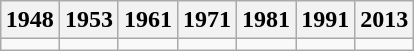<table class="wikitable" style="margin:1em auto;">
<tr>
<th>1948</th>
<th>1953</th>
<th>1961</th>
<th>1971</th>
<th>1981</th>
<th>1991</th>
<th>2013</th>
</tr>
<tr>
<td></td>
<td></td>
<td></td>
<td></td>
<td></td>
<td></td>
<td></td>
</tr>
</table>
